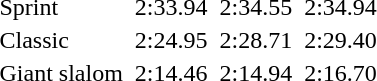<table>
<tr>
<td>Sprint</td>
<td></td>
<td>2:33.94</td>
<td></td>
<td>2:34.55</td>
<td></td>
<td>2:34.94</td>
</tr>
<tr>
<td>Classic</td>
<td></td>
<td>2:24.95</td>
<td></td>
<td>2:28.71</td>
<td></td>
<td>2:29.40</td>
</tr>
<tr>
<td>Giant slalom</td>
<td></td>
<td>2:14.46</td>
<td></td>
<td>2:14.94</td>
<td></td>
<td>2:16.70</td>
</tr>
</table>
